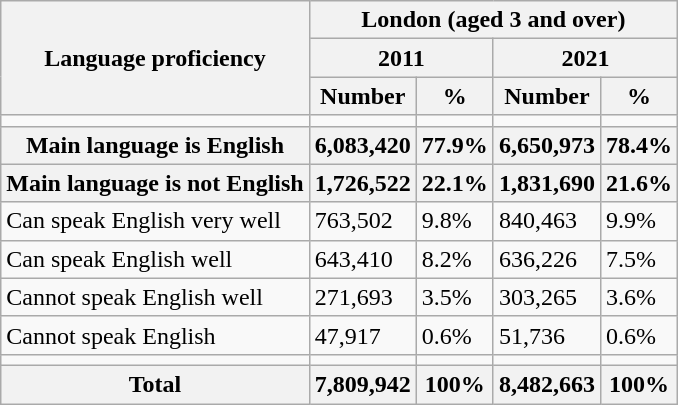<table class="wikitable">
<tr>
<th rowspan="3">Language proficiency</th>
<th colspan="4">London (aged 3 and over)</th>
</tr>
<tr>
<th colspan="2">2011</th>
<th colspan="2">2021</th>
</tr>
<tr>
<th>Number</th>
<th>%</th>
<th>Number</th>
<th>%</th>
</tr>
<tr>
<td></td>
<td></td>
<td></td>
<td></td>
<td></td>
</tr>
<tr>
<th>Main language is English</th>
<th>6,083,420</th>
<th>77.9%</th>
<th>6,650,973</th>
<th>78.4%</th>
</tr>
<tr>
<th>Main language is not English</th>
<th>1,726,522</th>
<th>22.1%</th>
<th>1,831,690</th>
<th>21.6%</th>
</tr>
<tr>
<td>Can speak English very well</td>
<td>763,502</td>
<td>9.8%</td>
<td>840,463</td>
<td>9.9%</td>
</tr>
<tr>
<td>Can speak English well</td>
<td>643,410</td>
<td>8.2%</td>
<td>636,226</td>
<td>7.5%</td>
</tr>
<tr>
<td>Cannot speak English well</td>
<td>271,693</td>
<td>3.5%</td>
<td>303,265</td>
<td>3.6%</td>
</tr>
<tr>
<td>Cannot speak English</td>
<td>47,917</td>
<td>0.6%</td>
<td>51,736</td>
<td>0.6%</td>
</tr>
<tr>
<td></td>
<td></td>
<td></td>
<td></td>
<td></td>
</tr>
<tr>
<th>Total</th>
<th>7,809,942</th>
<th>100%</th>
<th>8,482,663</th>
<th>100%</th>
</tr>
</table>
